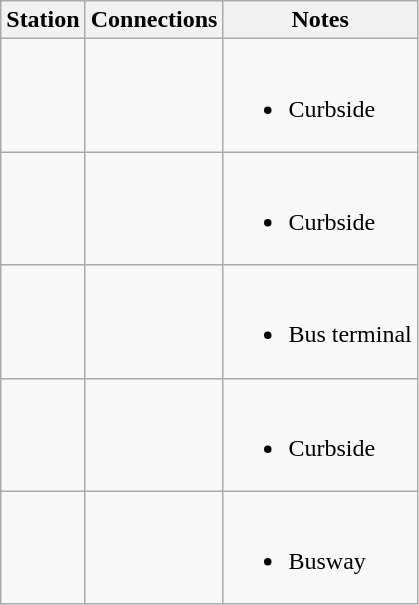<table class="wikitable">
<tr>
<th>Station</th>
<th>Connections</th>
<th>Notes</th>
</tr>
<tr>
<td></td>
<td> </td>
<td><br><ul><li>Curbside</li></ul></td>
</tr>
<tr>
<td></td>
<td>  </td>
<td><br><ul><li>Curbside</li></ul></td>
</tr>
<tr>
<td></td>
<td>       </td>
<td><br><ul><li>Bus terminal</li></ul></td>
</tr>
<tr>
<td></td>
<td>     </td>
<td><br><ul><li>Curbside</li></ul></td>
</tr>
<tr>
<td></td>
<td>     </td>
<td><br><ul><li>Busway</li></ul></td>
</tr>
</table>
